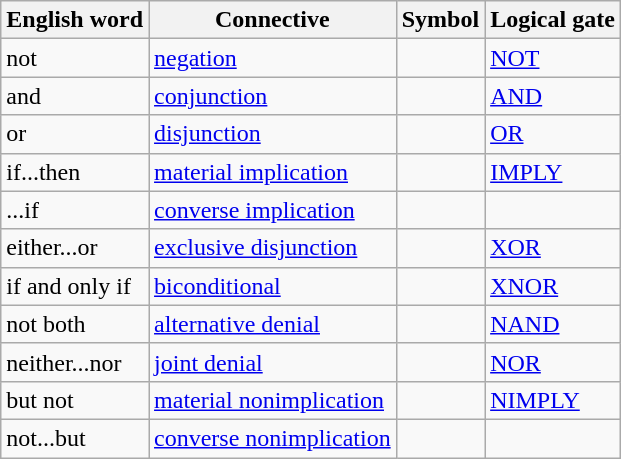<table class="wikitable sortable">
<tr>
<th>English word</th>
<th>Connective</th>
<th>Symbol</th>
<th>Logical gate</th>
</tr>
<tr>
<td>not</td>
<td><a href='#'>negation</a></td>
<td></td>
<td><a href='#'>NOT</a></td>
</tr>
<tr>
<td>and</td>
<td><a href='#'>conjunction</a></td>
<td></td>
<td><a href='#'>AND</a></td>
</tr>
<tr>
<td>or</td>
<td><a href='#'>disjunction</a></td>
<td></td>
<td><a href='#'>OR</a></td>
</tr>
<tr>
<td>if...then</td>
<td><a href='#'>material implication</a></td>
<td></td>
<td><a href='#'>IMPLY</a></td>
</tr>
<tr>
<td>...if</td>
<td><a href='#'>converse implication</a></td>
<td></td>
<td></td>
</tr>
<tr>
<td>either...or</td>
<td><a href='#'>exclusive disjunction</a></td>
<td></td>
<td><a href='#'>XOR</a></td>
</tr>
<tr>
<td>if and only if</td>
<td><a href='#'>biconditional</a></td>
<td></td>
<td><a href='#'>XNOR</a></td>
</tr>
<tr>
<td>not both</td>
<td><a href='#'>alternative denial</a></td>
<td></td>
<td><a href='#'>NAND</a></td>
</tr>
<tr>
<td>neither...nor</td>
<td><a href='#'>joint denial</a></td>
<td></td>
<td><a href='#'>NOR</a></td>
</tr>
<tr>
<td>but not</td>
<td><a href='#'>material nonimplication</a></td>
<td></td>
<td><a href='#'>NIMPLY</a></td>
</tr>
<tr>
<td>not...but</td>
<td><a href='#'>converse nonimplication</a></td>
<td></td>
</tr>
</table>
